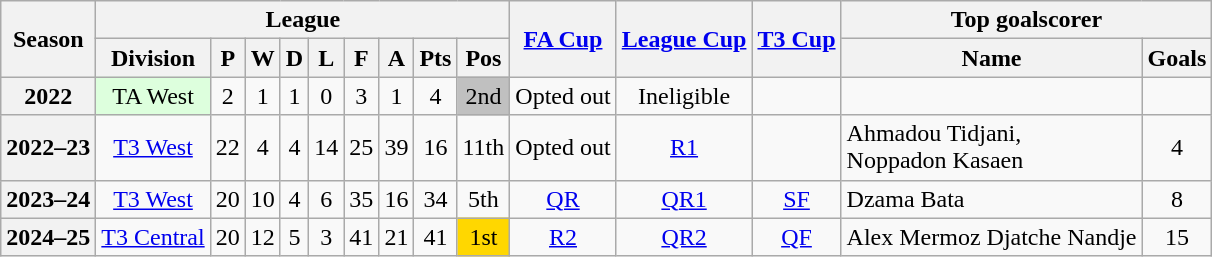<table class="wikitable" style="text-align: center">
<tr>
<th rowspan=2>Season</th>
<th colspan=9>League</th>
<th rowspan=2><a href='#'>FA Cup</a></th>
<th rowspan=2><a href='#'>League Cup</a></th>
<th rowspan=2><a href='#'>T3 Cup</a></th>
<th colspan=2>Top goalscorer</th>
</tr>
<tr>
<th>Division</th>
<th>P</th>
<th>W</th>
<th>D</th>
<th>L</th>
<th>F</th>
<th>A</th>
<th>Pts</th>
<th>Pos</th>
<th>Name</th>
<th>Goals</th>
</tr>
<tr>
<th>2022</th>
<td bgcolor="#DDFFDD">TA West</td>
<td>2</td>
<td>1</td>
<td>1</td>
<td>0</td>
<td>3</td>
<td>1</td>
<td>4</td>
<td bgcolor=silver>2nd</td>
<td>Opted out</td>
<td>Ineligible</td>
<td></td>
<td></td>
<td></td>
</tr>
<tr>
<th>2022–23</th>
<td><a href='#'>T3 West</a></td>
<td>22</td>
<td>4</td>
<td>4</td>
<td>14</td>
<td>25</td>
<td>39</td>
<td>16</td>
<td>11th</td>
<td>Opted out</td>
<td><a href='#'>R1</a></td>
<td></td>
<td align="left"> Ahmadou Tidjani,<br> Noppadon Kasaen</td>
<td>4</td>
</tr>
<tr>
<th>2023–24</th>
<td><a href='#'>T3 West</a></td>
<td>20</td>
<td>10</td>
<td>4</td>
<td>6</td>
<td>35</td>
<td>16</td>
<td>34</td>
<td>5th</td>
<td><a href='#'>QR</a></td>
<td><a href='#'>QR1</a></td>
<td><a href='#'>SF</a></td>
<td align="left"> Dzama Bata</td>
<td>8</td>
</tr>
<tr>
<th>2024–25</th>
<td><a href='#'>T3 Central</a></td>
<td>20</td>
<td>12</td>
<td>5</td>
<td>3</td>
<td>41</td>
<td>21</td>
<td>41</td>
<td bgcolor=gold>1st</td>
<td><a href='#'>R2</a></td>
<td><a href='#'>QR2</a></td>
<td><a href='#'>QF</a></td>
<td align="left"> Alex Mermoz Djatche Nandje</td>
<td>15</td>
</tr>
</table>
